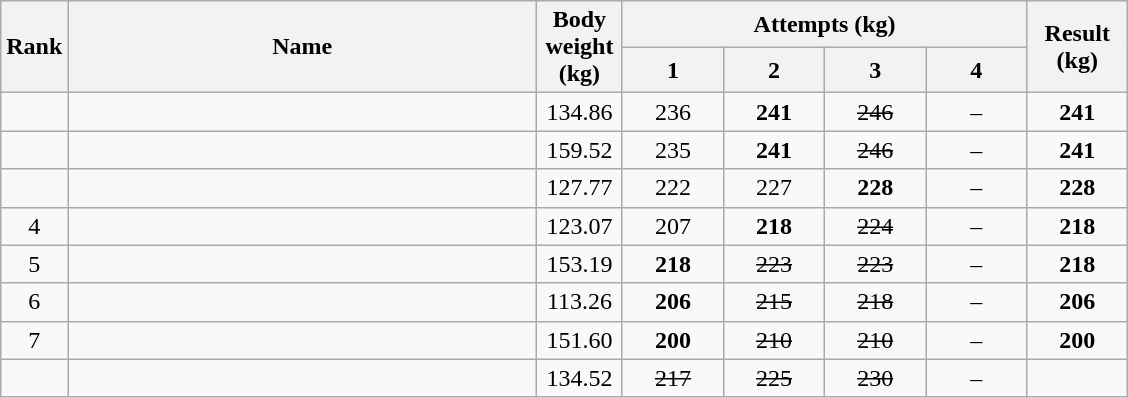<table class="wikitable" style="text-align:center;">
<tr>
<th rowspan="2">Rank</th>
<th rowspan="2" width="305">Name</th>
<th rowspan="2" width="50">Body weight (kg)</th>
<th colspan="4">Attempts (kg)</th>
<th rowspan="2" width="60">Result (kg)</th>
</tr>
<tr>
<th width="60">1</th>
<th width="60">2</th>
<th width="60">3</th>
<th width="60">4</th>
</tr>
<tr>
<td></td>
<td align=left></td>
<td>134.86</td>
<td>236</td>
<td><strong>241</strong></td>
<td><s>246</s></td>
<td>–</td>
<td><strong>241</strong></td>
</tr>
<tr>
<td></td>
<td align=left></td>
<td>159.52</td>
<td>235</td>
<td><strong>241</strong></td>
<td><s>246</s></td>
<td>–</td>
<td><strong>241</strong></td>
</tr>
<tr>
<td></td>
<td align=left></td>
<td>127.77</td>
<td>222</td>
<td>227</td>
<td><strong>228</strong></td>
<td>–</td>
<td><strong>228</strong></td>
</tr>
<tr>
<td>4</td>
<td align=left></td>
<td>123.07</td>
<td>207</td>
<td><strong>218</strong></td>
<td><s>224</s></td>
<td>–</td>
<td><strong>218</strong></td>
</tr>
<tr>
<td>5</td>
<td align=left></td>
<td>153.19</td>
<td><strong>218</strong></td>
<td><s>223</s></td>
<td><s>223</s></td>
<td>–</td>
<td><strong>218</strong></td>
</tr>
<tr>
<td>6</td>
<td align=left></td>
<td>113.26</td>
<td><strong>206</strong></td>
<td><s>215</s></td>
<td><s>218</s></td>
<td>–</td>
<td><strong>206</strong></td>
</tr>
<tr>
<td>7</td>
<td align=left></td>
<td>151.60</td>
<td><strong>200</strong></td>
<td><s>210</s></td>
<td><s>210</s></td>
<td>–</td>
<td><strong>200</strong></td>
</tr>
<tr>
<td></td>
<td align=left></td>
<td>134.52</td>
<td><s>217</s></td>
<td><s>225</s></td>
<td><s>230</s></td>
<td>–</td>
<td><strong></strong></td>
</tr>
</table>
